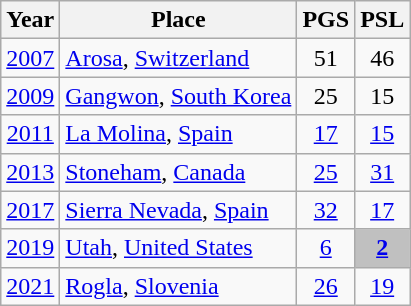<table class="wikitable sortable" style="text-align:center;">
<tr>
<th>Year</th>
<th>Place</th>
<th>PGS</th>
<th>PSL</th>
</tr>
<tr>
<td><a href='#'>2007</a></td>
<td style="text-align:left;"> <a href='#'>Arosa</a>, <a href='#'>Switzerland</a></td>
<td>51</td>
<td>46</td>
</tr>
<tr>
<td><a href='#'>2009</a></td>
<td style="text-align:left;"> <a href='#'>Gangwon</a>, <a href='#'>South Korea</a></td>
<td>25</td>
<td>15</td>
</tr>
<tr>
<td><a href='#'>2011</a></td>
<td style="text-align:left;"> <a href='#'>La Molina</a>, <a href='#'>Spain</a></td>
<td><a href='#'>17</a></td>
<td><a href='#'>15</a></td>
</tr>
<tr>
<td><a href='#'>2013</a></td>
<td style="text-align:left;"> <a href='#'>Stoneham</a>, <a href='#'>Canada</a></td>
<td><a href='#'>25</a></td>
<td><a href='#'>31</a></td>
</tr>
<tr>
<td><a href='#'>2017</a></td>
<td style="text-align:left;"> <a href='#'>Sierra Nevada</a>, <a href='#'>Spain</a></td>
<td><a href='#'>32</a></td>
<td><a href='#'>17</a></td>
</tr>
<tr>
<td><a href='#'>2019</a></td>
<td style="text-align:left;"> <a href='#'>Utah</a>, <a href='#'>United States</a></td>
<td><a href='#'>6</a></td>
<td bgcolor=silver><a href='#'><strong>2</strong></a></td>
</tr>
<tr>
<td><a href='#'>2021</a></td>
<td style="text-align:left;"> <a href='#'>Rogla</a>, <a href='#'>Slovenia</a></td>
<td><a href='#'>26</a></td>
<td><a href='#'>19</a></td>
</tr>
</table>
